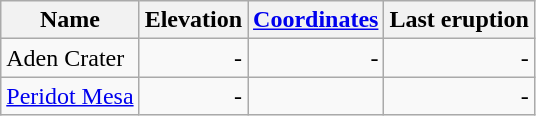<table class="wikitable">
<tr>
<th>Name</th>
<th>Elevation</th>
<th><a href='#'>Coordinates</a></th>
<th>Last eruption</th>
</tr>
<tr align="right">
<td align="left">Aden Crater</td>
<td>-</td>
<td>-</td>
<td>-</td>
</tr>
<tr align="right">
<td align="left" class="fn org"><a href='#'>Peridot Mesa</a></td>
<td>-</td>
<td></td>
<td>-</td>
</tr>
</table>
